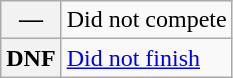<table class="wikitable">
<tr>
<th scope="row">—</th>
<td>Did not compete</td>
</tr>
<tr>
<th scope="row">DNF</th>
<td><a href='#'>Did not finish</a></td>
</tr>
</table>
